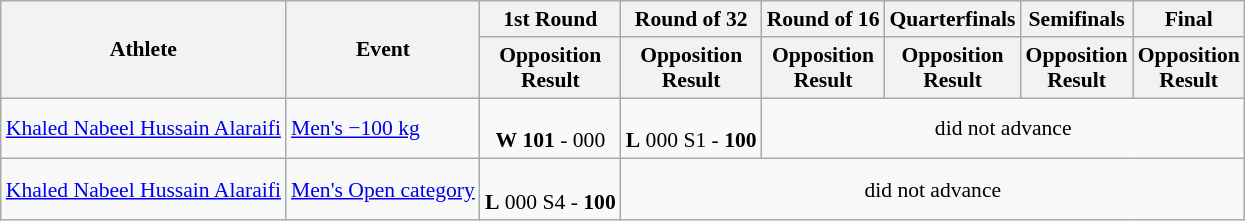<table class="wikitable" style="font-size:90%">
<tr>
<th rowspan="2">Athlete</th>
<th rowspan="2">Event</th>
<th>1st Round</th>
<th>Round of 32</th>
<th>Round of 16</th>
<th>Quarterfinals</th>
<th>Semifinals</th>
<th>Final</th>
</tr>
<tr>
<th>Opposition<br>Result</th>
<th>Opposition<br>Result</th>
<th>Opposition<br>Result</th>
<th>Opposition<br>Result</th>
<th>Opposition<br>Result</th>
<th>Opposition<br>Result</th>
</tr>
<tr>
<td><a href='#'>Khaled Nabeel Hussain Alaraifi</a></td>
<td><a href='#'>Men's −100 kg</a></td>
<td align=center><br><strong>W</strong> <strong>101</strong> - 000</td>
<td align=center><br><strong>L</strong> 000 S1 - <strong>100</strong></td>
<td align=center colspan="7">did not advance</td>
</tr>
<tr>
<td><a href='#'>Khaled Nabeel Hussain Alaraifi</a></td>
<td><a href='#'>Men's Open category</a></td>
<td align=center><br><strong>L</strong> 000 S4 - <strong>100</strong></td>
<td align=center colspan="7">did not advance</td>
</tr>
</table>
